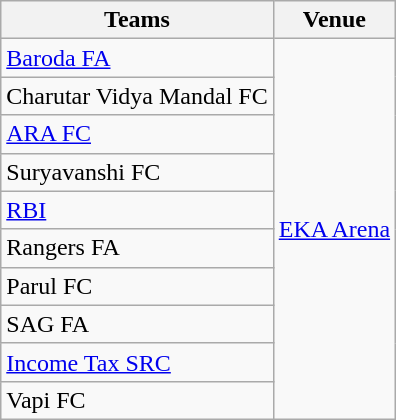<table class=wikitable>
<tr>
<th>Teams</th>
<th>Venue</th>
</tr>
<tr>
<td><a href='#'>Baroda FA</a></td>
<td rowspan=11><a href='#'>EKA Arena</a></td>
</tr>
<tr>
<td>Charutar Vidya Mandal FC</td>
</tr>
<tr>
<td><a href='#'>ARA FC</a></td>
</tr>
<tr>
<td>Suryavanshi FC</td>
</tr>
<tr>
<td><a href='#'>RBI</a></td>
</tr>
<tr>
<td>Rangers FA</td>
</tr>
<tr>
<td>Parul FC</td>
</tr>
<tr>
<td>SAG FA</td>
</tr>
<tr>
<td><a href='#'>Income Tax SRC</a></td>
</tr>
<tr>
<td>Vapi FC</td>
</tr>
</table>
